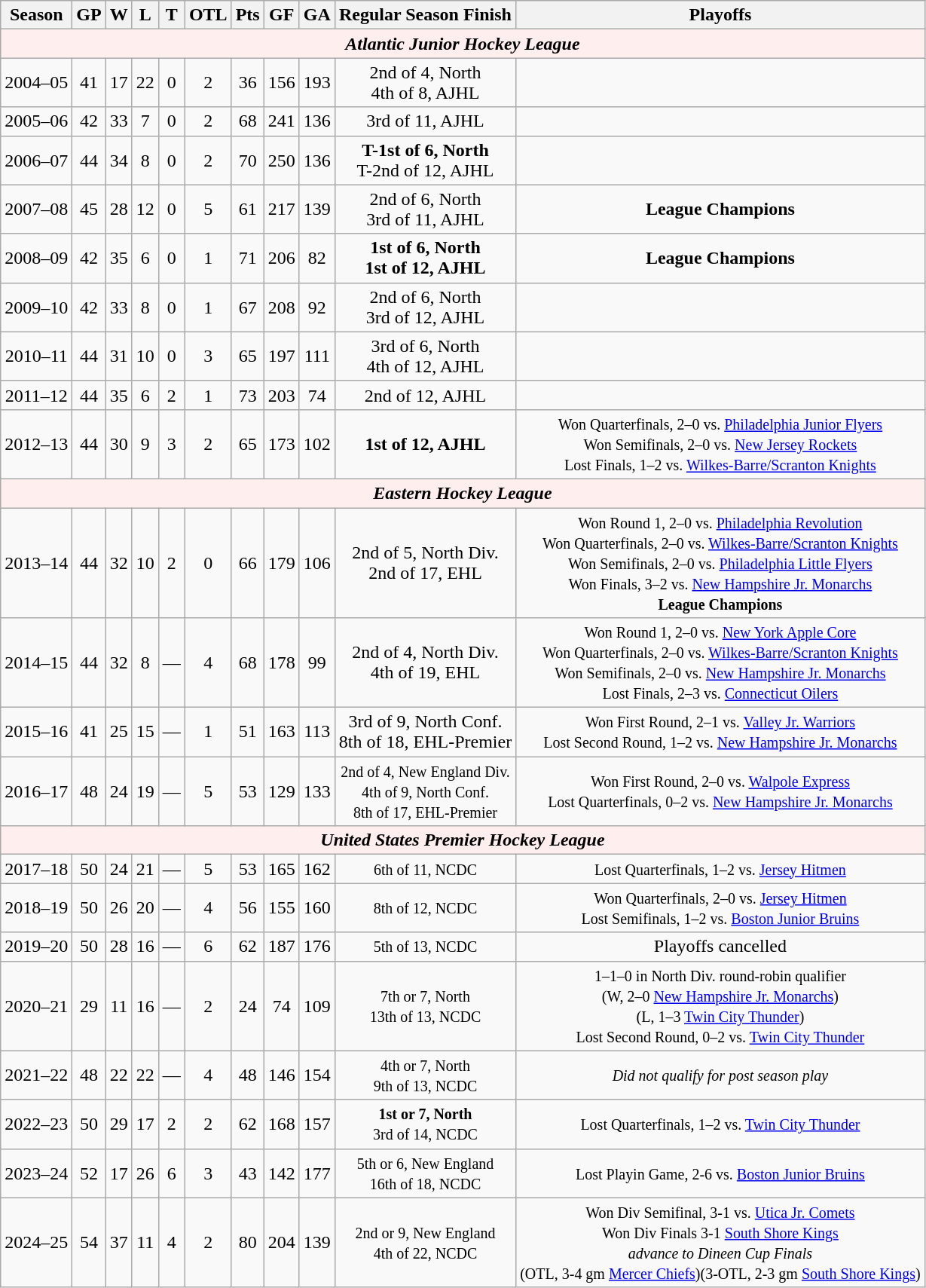<table class="wikitable" style="text-align:center">
<tr>
<th>Season</th>
<th>GP</th>
<th>W</th>
<th>L</th>
<th>T</th>
<th>OTL</th>
<th>Pts</th>
<th>GF</th>
<th>GA</th>
<th>Regular Season Finish</th>
<th>Playoffs</th>
</tr>
<tr align="center" bgcolor="#ffeeee">
<td colspan="11"><strong><em>Atlantic Junior Hockey League</em></strong></td>
</tr>
<tr>
<td>2004–05</td>
<td>41</td>
<td>17</td>
<td>22</td>
<td>0</td>
<td>2</td>
<td>36</td>
<td>156</td>
<td>193</td>
<td>2nd of 4, North<br>4th of 8, AJHL</td>
<td></td>
</tr>
<tr>
<td>2005–06</td>
<td>42</td>
<td>33</td>
<td>7</td>
<td>0</td>
<td>2</td>
<td>68</td>
<td>241</td>
<td>136</td>
<td>3rd of 11, AJHL</td>
<td></td>
</tr>
<tr>
<td>2006–07</td>
<td>44</td>
<td>34</td>
<td>8</td>
<td>0</td>
<td>2</td>
<td>70</td>
<td>250</td>
<td>136</td>
<td><strong>T-1st of 6, North</strong><br>T-2nd of 12, AJHL</td>
<td></td>
</tr>
<tr>
<td>2007–08</td>
<td>45</td>
<td>28</td>
<td>12</td>
<td>0</td>
<td>5</td>
<td>61</td>
<td>217</td>
<td>139</td>
<td>2nd of 6, North<br>3rd of 11, AJHL</td>
<td><strong>League Champions</strong></td>
</tr>
<tr>
<td>2008–09</td>
<td>42</td>
<td>35</td>
<td>6</td>
<td>0</td>
<td>1</td>
<td>71</td>
<td>206</td>
<td>82</td>
<td><strong>1st of 6, North<br>1st of 12, AJHL</strong></td>
<td><strong>League Champions</strong></td>
</tr>
<tr>
<td>2009–10</td>
<td>42</td>
<td>33</td>
<td>8</td>
<td>0</td>
<td>1</td>
<td>67</td>
<td>208</td>
<td>92</td>
<td>2nd of 6, North<br>3rd of 12, AJHL</td>
<td></td>
</tr>
<tr>
<td>2010–11</td>
<td>44</td>
<td>31</td>
<td>10</td>
<td>0</td>
<td>3</td>
<td>65</td>
<td>197</td>
<td>111</td>
<td>3rd of 6, North<br>4th of 12, AJHL</td>
<td></td>
</tr>
<tr>
<td>2011–12</td>
<td>44</td>
<td>35</td>
<td>6</td>
<td>2</td>
<td>1</td>
<td>73</td>
<td>203</td>
<td>74</td>
<td>2nd of 12, AJHL</td>
<td></td>
</tr>
<tr>
<td>2012–13</td>
<td>44</td>
<td>30</td>
<td>9</td>
<td>3</td>
<td>2</td>
<td>65</td>
<td>173</td>
<td>102</td>
<td><strong>1st of 12, AJHL</strong></td>
<td><small>Won Quarterfinals, 2–0 vs. <a href='#'>Philadelphia Junior Flyers</a><br>Won Semifinals, 2–0 vs. <a href='#'>New Jersey Rockets</a><br>Lost Finals, 1–2 vs. <a href='#'>Wilkes-Barre/Scranton Knights</a></small></td>
</tr>
<tr align="center" bgcolor="#ffeeee">
<td colspan="11"><strong><em>Eastern Hockey League</em></strong></td>
</tr>
<tr>
<td>2013–14</td>
<td>44</td>
<td>32</td>
<td>10</td>
<td>2</td>
<td>0</td>
<td>66</td>
<td>179</td>
<td>106</td>
<td>2nd of 5, North Div.<br>2nd of 17, EHL</td>
<td><small>Won Round 1, 2–0 vs. <a href='#'>Philadelphia Revolution</a><br>Won Quarterfinals, 2–0 vs. <a href='#'>Wilkes-Barre/Scranton Knights</a><br>Won Semifinals, 2–0 vs. <a href='#'>Philadelphia Little Flyers</a><br>Won Finals, 3–2 vs. <a href='#'>New Hampshire Jr. Monarchs</a><br><strong>League Champions</strong></small></td>
</tr>
<tr>
<td>2014–15</td>
<td>44</td>
<td>32</td>
<td>8</td>
<td>—</td>
<td>4</td>
<td>68</td>
<td>178</td>
<td>99</td>
<td>2nd of 4, North Div.<br>4th of 19, EHL</td>
<td><small>Won Round 1, 2–0 vs. <a href='#'>New York Apple Core</a><br>Won Quarterfinals, 2–0 vs. <a href='#'>Wilkes-Barre/Scranton Knights</a><br>Won Semifinals, 2–0 vs. <a href='#'>New Hampshire Jr. Monarchs</a><br>Lost Finals, 2–3 vs. <a href='#'>Connecticut Oilers</a></small></td>
</tr>
<tr>
<td>2015–16</td>
<td>41</td>
<td>25</td>
<td>15</td>
<td>—</td>
<td>1</td>
<td>51</td>
<td>163</td>
<td>113</td>
<td>3rd of 9, North Conf.<br>8th of 18, EHL-Premier</td>
<td><small>Won First Round, 2–1 vs. <a href='#'>Valley Jr. Warriors</a><br>Lost Second Round, 1–2 vs. <a href='#'>New Hampshire Jr. Monarchs</a></small></td>
</tr>
<tr>
<td>2016–17</td>
<td>48</td>
<td>24</td>
<td>19</td>
<td>—</td>
<td>5</td>
<td>53</td>
<td>129</td>
<td>133</td>
<td><small>2nd of 4, New England Div.<br>4th of 9, North Conf.<br>8th of 17, EHL-Premier</small></td>
<td><small>Won First Round, 2–0 vs. <a href='#'>Walpole Express</a><br>Lost Quarterfinals, 0–2 vs. <a href='#'>New Hampshire Jr. Monarchs</a></small></td>
</tr>
<tr align="center" bgcolor="#ffeeee">
<td colspan="11"><strong><em>United States Premier Hockey League</em></strong></td>
</tr>
<tr>
<td>2017–18</td>
<td>50</td>
<td>24</td>
<td>21</td>
<td>—</td>
<td>5</td>
<td>53</td>
<td>165</td>
<td>162</td>
<td><small>6th of 11, NCDC</small></td>
<td><small>Lost Quarterfinals, 1–2 vs. <a href='#'>Jersey Hitmen</a></small></td>
</tr>
<tr>
<td>2018–19</td>
<td>50</td>
<td>26</td>
<td>20</td>
<td>—</td>
<td>4</td>
<td>56</td>
<td>155</td>
<td>160</td>
<td><small>8th of 12, NCDC</small></td>
<td><small>Won Quarterfinals, 2–0 vs. <a href='#'>Jersey Hitmen</a><br>Lost Semifinals, 1–2 vs. <a href='#'>Boston Junior Bruins</a></small></td>
</tr>
<tr>
<td>2019–20</td>
<td>50</td>
<td>28</td>
<td>16</td>
<td>—</td>
<td>6</td>
<td>62</td>
<td>187</td>
<td>176</td>
<td><small>5th of 13, NCDC</small></td>
<td>Playoffs cancelled</td>
</tr>
<tr>
<td>2020–21</td>
<td>29</td>
<td>11</td>
<td>16</td>
<td>—</td>
<td>2</td>
<td>24</td>
<td>74</td>
<td>109</td>
<td><small>7th or 7, North<br>13th of 13, NCDC</small></td>
<td><small>1–1–0 in North Div. round-robin qualifier<br>(W, 2–0 <a href='#'>New Hampshire Jr. Monarchs</a>)<br>(L, 1–3 <a href='#'>Twin City Thunder</a>)<br>Lost Second Round, 0–2 vs. <a href='#'>Twin City Thunder</a></small></td>
</tr>
<tr>
<td>2021–22</td>
<td>48</td>
<td>22</td>
<td>22</td>
<td>—</td>
<td>4</td>
<td>48</td>
<td>146</td>
<td>154</td>
<td><small>4th or 7, North<br>9th of 13, NCDC</small></td>
<td><small><em>Did not qualify for post season play</em></small></td>
</tr>
<tr>
<td>2022–23</td>
<td>50</td>
<td>29</td>
<td>17</td>
<td>2</td>
<td>2</td>
<td>62</td>
<td>168</td>
<td>157</td>
<td><small><strong>1st or 7, North</strong><br>3rd of 14, NCDC</small></td>
<td><small>Lost Quarterfinals, 1–2 vs. <a href='#'>Twin City Thunder</a></small></td>
</tr>
<tr>
<td>2023–24</td>
<td>52</td>
<td>17</td>
<td>26</td>
<td>6</td>
<td>3</td>
<td>43</td>
<td>142</td>
<td>177</td>
<td><small>5th or 6, New England<br>16th of 18, NCDC</small></td>
<td><small>Lost Playin Game, 2-6 vs. <a href='#'>Boston Junior Bruins</a></small></td>
</tr>
<tr>
<td>2024–25</td>
<td>54</td>
<td>37</td>
<td>11</td>
<td>4</td>
<td>2</td>
<td>80</td>
<td>204</td>
<td>139</td>
<td><small>2nd or 9, New England<br>4th of 22, NCDC</small></td>
<td><small>Won Div Semifinal, 3-1 vs. <a href='#'>Utica Jr. Comets</a><br>Won Div Finals 3-1 <a href='#'>South Shore Kings</a><br><em>advance to Dineen Cup Finals</em><br>(OTL, 3-4 gm <a href='#'>Mercer Chiefs</a>)(3-OTL, 2-3 gm <a href='#'>South Shore Kings</a>)</small></td>
</tr>
</table>
